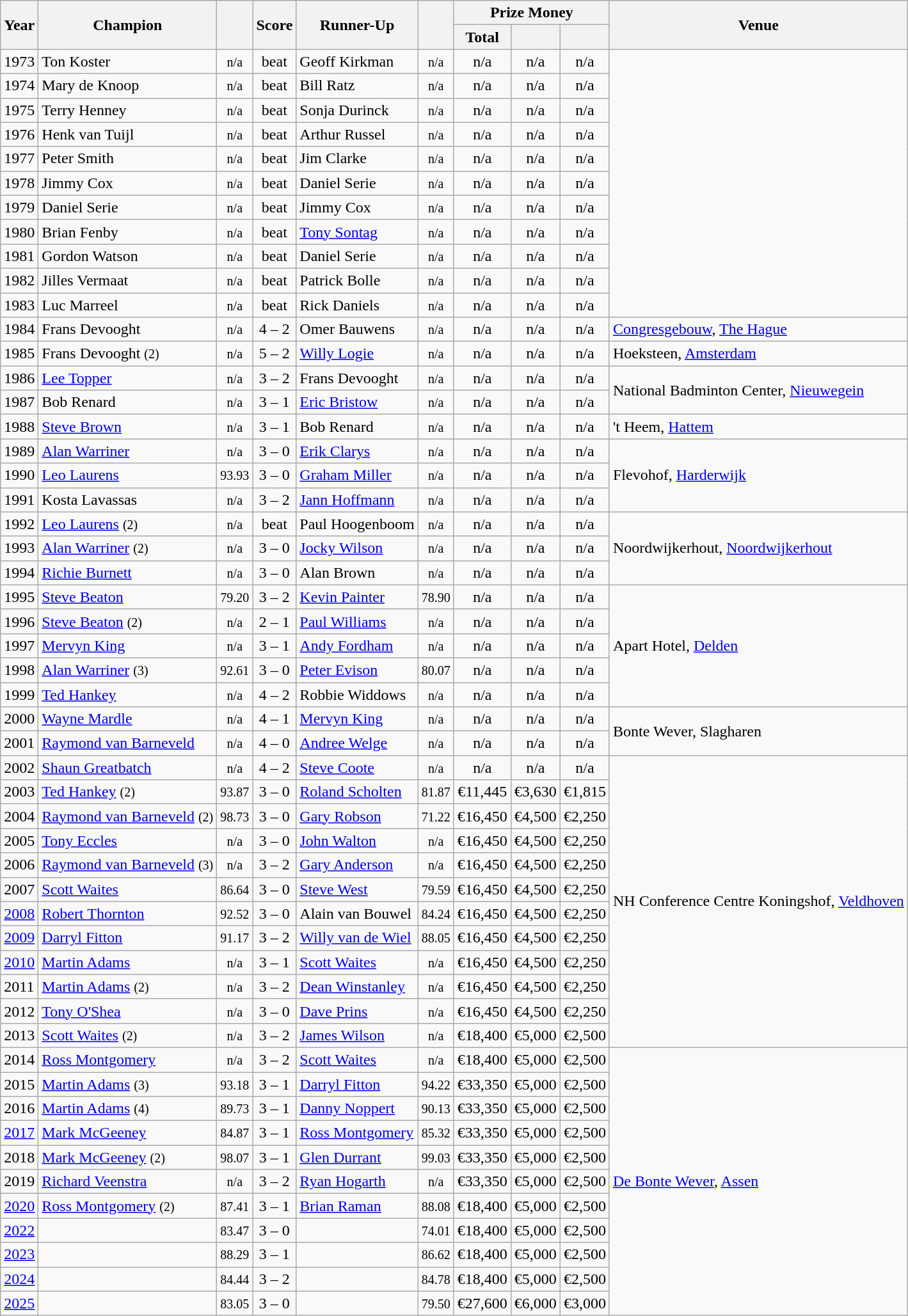<table class="wikitable sortable">
<tr>
<th rowspan=2>Year</th>
<th rowspan=2>Champion</th>
<th rowspan=2></th>
<th rowspan=2>Score</th>
<th rowspan=2>Runner-Up</th>
<th rowspan=2></th>
<th colspan=3>Prize Money</th>
<th rowspan=2>Venue</th>
</tr>
<tr>
<th>Total</th>
<th></th>
<th></th>
</tr>
<tr>
<td>1973</td>
<td> Ton Koster</td>
<td align=center><small><span>n/a</span></small></td>
<td align=center>beat</td>
<td> Geoff Kirkman</td>
<td align=center><small><span>n/a</span></small></td>
<td align=center>n/a</td>
<td align=center>n/a</td>
<td align=center>n/a</td>
</tr>
<tr>
<td>1974</td>
<td> Mary de Knoop</td>
<td align=center><small><span>n/a</span></small></td>
<td align=center>beat</td>
<td> Bill Ratz</td>
<td align=center><small><span>n/a</span></small></td>
<td align=center>n/a</td>
<td align=center>n/a</td>
<td align=center>n/a</td>
</tr>
<tr>
<td>1975</td>
<td> Terry Henney</td>
<td align=center><small><span>n/a</span></small></td>
<td align=center>beat</td>
<td> Sonja Durinck</td>
<td align=center><small><span>n/a</span></small></td>
<td align=center>n/a</td>
<td align=center>n/a</td>
<td align=center>n/a</td>
</tr>
<tr>
<td>1976</td>
<td> Henk van Tuijl</td>
<td align=center><small><span>n/a</span></small></td>
<td align=center>beat</td>
<td> Arthur Russel</td>
<td align=center><small><span>n/a</span></small></td>
<td align=center>n/a</td>
<td align=center>n/a</td>
<td align=center>n/a</td>
</tr>
<tr>
<td>1977</td>
<td> Peter Smith</td>
<td align=center><small><span>n/a</span></small></td>
<td align=center>beat</td>
<td> Jim Clarke</td>
<td align=center><small><span>n/a</span></small></td>
<td align=center>n/a</td>
<td align=center>n/a</td>
<td align=center>n/a</td>
</tr>
<tr>
<td>1978</td>
<td> Jimmy Cox</td>
<td align=center><small><span>n/a</span></small></td>
<td align=center>beat</td>
<td> Daniel Serie</td>
<td align=center><small><span>n/a</span></small></td>
<td align=center>n/a</td>
<td align=center>n/a</td>
<td align=center>n/a</td>
</tr>
<tr>
<td>1979</td>
<td> Daniel Serie</td>
<td align=center><small><span>n/a</span></small></td>
<td align=center>beat</td>
<td> Jimmy Cox</td>
<td align=center><small><span>n/a</span></small></td>
<td align=center>n/a</td>
<td align=center>n/a</td>
<td align=center>n/a</td>
</tr>
<tr>
<td>1980</td>
<td> Brian Fenby</td>
<td align=center><small><span>n/a</span></small></td>
<td align=center>beat</td>
<td> <a href='#'>Tony Sontag</a></td>
<td align=center><small><span>n/a</span></small></td>
<td align=center>n/a</td>
<td align=center>n/a</td>
<td align=center>n/a</td>
</tr>
<tr>
<td>1981</td>
<td> Gordon Watson</td>
<td align=center><small><span>n/a</span></small></td>
<td align=center>beat</td>
<td> Daniel Serie</td>
<td align=center><small><span>n/a</span></small></td>
<td align=center>n/a</td>
<td align=center>n/a</td>
<td align=center>n/a</td>
</tr>
<tr>
<td>1982</td>
<td> Jilles Vermaat</td>
<td align=center><small><span>n/a</span></small></td>
<td align=center>beat</td>
<td> Patrick Bolle</td>
<td align=center><small><span>n/a</span></small></td>
<td align=center>n/a</td>
<td align=center>n/a</td>
<td align=center>n/a</td>
</tr>
<tr>
<td>1983</td>
<td> Luc Marreel</td>
<td align=center><small><span>n/a</span></small></td>
<td align=center>beat</td>
<td> Rick Daniels</td>
<td align=center><small><span>n/a</span></small></td>
<td align=center>n/a</td>
<td align=center>n/a</td>
<td align=center>n/a</td>
</tr>
<tr>
<td>1984</td>
<td> Frans Devooght</td>
<td align=center><small><span>n/a</span></small></td>
<td align=center>4 – 2</td>
<td> Omer Bauwens</td>
<td align=center><small><span>n/a</span></small></td>
<td align=center>n/a</td>
<td align=center>n/a</td>
<td align=center>n/a</td>
<td><a href='#'>Congresgebouw</a>, <a href='#'>The Hague</a></td>
</tr>
<tr>
<td>1985</td>
<td> Frans Devooght <small>(2)</small></td>
<td align=center><small><span>n/a</span></small></td>
<td align=center>5 – 2</td>
<td> <a href='#'>Willy Logie</a></td>
<td align=center><small><span>n/a</span></small></td>
<td align=center>n/a</td>
<td align=center>n/a</td>
<td align=center>n/a</td>
<td>Hoeksteen, <a href='#'>Amsterdam</a></td>
</tr>
<tr>
<td>1986</td>
<td> <a href='#'>Lee Topper</a></td>
<td align=center><small><span>n/a</span></small></td>
<td align=center>3 – 2</td>
<td> Frans Devooght</td>
<td align=center><small><span>n/a</span></small></td>
<td align=center>n/a</td>
<td align=center>n/a</td>
<td align=center>n/a</td>
<td rowspan=2>National Badminton Center, <a href='#'>Nieuwegein</a></td>
</tr>
<tr>
<td>1987</td>
<td> Bob Renard</td>
<td align=center><small><span>n/a</span></small></td>
<td align=center>3 – 1</td>
<td> <a href='#'>Eric Bristow</a></td>
<td align=center><small><span>n/a</span></small></td>
<td align=center>n/a</td>
<td align=center>n/a</td>
<td align=center>n/a</td>
</tr>
<tr>
<td>1988</td>
<td> <a href='#'>Steve Brown</a></td>
<td align=center><small><span>n/a</span></small></td>
<td align=center>3 – 1</td>
<td> Bob Renard</td>
<td align=center><small><span>n/a</span></small></td>
<td align=center>n/a</td>
<td align=center>n/a</td>
<td align=center>n/a</td>
<td>'t Heem, <a href='#'>Hattem</a></td>
</tr>
<tr>
<td>1989</td>
<td> <a href='#'>Alan Warriner</a></td>
<td align=center><small><span>n/a</span></small></td>
<td align=center>3 – 0</td>
<td> <a href='#'>Erik Clarys</a></td>
<td align=center><small><span>n/a</span></small></td>
<td align=center>n/a</td>
<td align=center>n/a</td>
<td align=center>n/a</td>
<td rowspan=3>Flevohof, <a href='#'>Harderwijk</a></td>
</tr>
<tr>
<td>1990</td>
<td> <a href='#'>Leo Laurens</a></td>
<td align=center><small><span>93.93</span></small></td>
<td align=center>3 – 0</td>
<td> <a href='#'>Graham Miller</a></td>
<td align=center><small><span>n/a</span></small></td>
<td align=center>n/a</td>
<td align=center>n/a</td>
<td align=center>n/a</td>
</tr>
<tr>
<td>1991</td>
<td> Kosta Lavassas</td>
<td align=center><small><span>n/a</span></small></td>
<td align=center>3 – 2</td>
<td> <a href='#'>Jann Hoffmann</a></td>
<td align=center><small><span>n/a</span></small></td>
<td align=center>n/a</td>
<td align=center>n/a</td>
<td align=center>n/a</td>
</tr>
<tr>
<td>1992</td>
<td> <a href='#'>Leo Laurens</a> <small>(2)</small></td>
<td align=center><small><span>n/a</span></small></td>
<td align=center>beat</td>
<td> Paul Hoogenboom</td>
<td align=center><small><span>n/a</span></small></td>
<td align=center>n/a</td>
<td align=center>n/a</td>
<td align=center>n/a</td>
<td rowspan=3>Noordwijkerhout, <a href='#'>Noordwijkerhout</a></td>
</tr>
<tr>
<td>1993</td>
<td> <a href='#'>Alan Warriner</a> <small>(2)</small></td>
<td align=center><small><span>n/a</span></small></td>
<td align=center>3 – 0</td>
<td> <a href='#'>Jocky Wilson</a></td>
<td align=center><small><span>n/a</span></small></td>
<td align=center>n/a</td>
<td align=center>n/a</td>
<td align=center>n/a</td>
</tr>
<tr>
<td>1994</td>
<td> <a href='#'>Richie Burnett</a></td>
<td align=center><small><span>n/a</span></small></td>
<td align=center>3 – 0</td>
<td> Alan Brown</td>
<td align=center><small><span>n/a</span></small></td>
<td align=center>n/a</td>
<td align=center>n/a</td>
<td align=center>n/a</td>
</tr>
<tr>
<td>1995</td>
<td> <a href='#'>Steve Beaton</a></td>
<td align=center><small><span>79.20</span></small></td>
<td align=center>3 – 2</td>
<td> <a href='#'>Kevin Painter</a></td>
<td align=center><small><span>78.90</span></small></td>
<td align=center>n/a</td>
<td align=center>n/a</td>
<td align=center>n/a</td>
<td rowspan=5>Apart Hotel, <a href='#'>Delden</a></td>
</tr>
<tr>
<td>1996</td>
<td> <a href='#'>Steve Beaton</a> <small>(2)</small></td>
<td align=center><small><span>n/a</span></small></td>
<td align=center>2 – 1</td>
<td> <a href='#'>Paul Williams</a></td>
<td align=center><small><span>n/a</span></small></td>
<td align=center>n/a</td>
<td align=center>n/a</td>
<td align=center>n/a</td>
</tr>
<tr>
<td>1997</td>
<td> <a href='#'>Mervyn King</a></td>
<td align=center><small><span>n/a</span></small></td>
<td align=center>3 – 1</td>
<td> <a href='#'>Andy Fordham</a></td>
<td align=center><small><span>n/a</span></small></td>
<td align=center>n/a</td>
<td align=center>n/a</td>
<td align=center>n/a</td>
</tr>
<tr>
<td>1998</td>
<td> <a href='#'>Alan Warriner</a> <small>(3)</small></td>
<td align=center><small><span>92.61</span></small></td>
<td align=center>3 – 0</td>
<td> <a href='#'>Peter Evison</a></td>
<td align=center><small><span>80.07</span></small></td>
<td align=center>n/a</td>
<td align=center>n/a</td>
<td align=center>n/a</td>
</tr>
<tr>
<td>1999</td>
<td> <a href='#'>Ted Hankey</a></td>
<td align=center><small><span>n/a</span></small></td>
<td align=center>4 – 2</td>
<td> Robbie Widdows</td>
<td align=center><small><span>n/a</span></small></td>
<td align=center>n/a</td>
<td align=center>n/a</td>
<td align=center>n/a</td>
</tr>
<tr>
<td>2000</td>
<td> <a href='#'>Wayne Mardle</a></td>
<td align=center><small><span>n/a</span></small></td>
<td align=center>4 – 1</td>
<td> <a href='#'>Mervyn King</a></td>
<td align=center><small><span>n/a</span></small></td>
<td align=center>n/a</td>
<td align=center>n/a</td>
<td align=center>n/a</td>
<td rowspan=2>Bonte Wever, Slagharen</td>
</tr>
<tr>
<td>2001</td>
<td> <a href='#'>Raymond van Barneveld</a></td>
<td align=center><small><span>n/a</span></small></td>
<td align=center>4 – 0</td>
<td> <a href='#'>Andree Welge</a></td>
<td align=center><small><span>n/a</span></small></td>
<td align=center>n/a</td>
<td align=center>n/a</td>
<td align=center>n/a</td>
</tr>
<tr>
<td>2002</td>
<td> <a href='#'>Shaun Greatbatch</a></td>
<td align=center><small><span>n/a</span></small></td>
<td align=center>4 – 2</td>
<td> <a href='#'>Steve Coote</a></td>
<td align=center><small><span>n/a</span></small></td>
<td align=center>n/a</td>
<td align=center>n/a</td>
<td align=center>n/a</td>
<td rowspan=12>NH Conference Centre Koningshof, <a href='#'>Veldhoven</a></td>
</tr>
<tr>
<td>2003</td>
<td> <a href='#'>Ted Hankey</a> <small>(2)</small></td>
<td align=center><small><span>93.87</span></small></td>
<td align=center>3 – 0</td>
<td> <a href='#'>Roland Scholten</a></td>
<td align=center><small><span>81.87</span></small></td>
<td align=center>€11,445</td>
<td align=center>€3,630</td>
<td align=center>€1,815</td>
</tr>
<tr>
<td>2004</td>
<td> <a href='#'>Raymond van Barneveld</a> <small>(2)</small></td>
<td align=center><small><span>98.73</span></small></td>
<td align=center>3 – 0</td>
<td> <a href='#'>Gary Robson</a></td>
<td align=center><small><span>71.22</span></small></td>
<td align=center>€16,450</td>
<td align=center>€4,500</td>
<td align=center>€2,250</td>
</tr>
<tr>
<td>2005</td>
<td> <a href='#'>Tony Eccles</a></td>
<td align=center><small><span>n/a</span></small></td>
<td align=center>3 – 0</td>
<td> <a href='#'>John Walton</a></td>
<td align=center><small><span>n/a</span></small></td>
<td align=center>€16,450</td>
<td align=center>€4,500</td>
<td align=center>€2,250</td>
</tr>
<tr>
<td>2006</td>
<td> <a href='#'>Raymond van Barneveld</a> <small>(3)</small></td>
<td align=center><small><span>n/a</span></small></td>
<td align=center>3 – 2</td>
<td> <a href='#'>Gary Anderson</a></td>
<td align=center><small><span>n/a</span></small></td>
<td align=center>€16,450</td>
<td align=center>€4,500</td>
<td align=center>€2,250</td>
</tr>
<tr>
<td>2007</td>
<td> <a href='#'>Scott Waites</a></td>
<td align=center><small><span>86.64</span></small></td>
<td align=center>3 – 0</td>
<td> <a href='#'>Steve West</a></td>
<td align=center><small><span>79.59</span></small></td>
<td align=center>€16,450</td>
<td align=center>€4,500</td>
<td align=center>€2,250</td>
</tr>
<tr>
<td><a href='#'>2008</a></td>
<td> <a href='#'>Robert Thornton</a></td>
<td align=center><small><span>92.52</span></small></td>
<td align=center>3 – 0</td>
<td> Alain van Bouwel</td>
<td align=center><small><span>84.24</span></small></td>
<td align=center>€16,450</td>
<td align=center>€4,500</td>
<td align=center>€2,250</td>
</tr>
<tr>
<td><a href='#'>2009</a></td>
<td> <a href='#'>Darryl Fitton</a></td>
<td align=center><small><span>91.17</span></small></td>
<td align=center>3 – 2</td>
<td> <a href='#'>Willy van de Wiel</a></td>
<td align=center><small><span>88.05</span></small></td>
<td align=center>€16,450</td>
<td align=center>€4,500</td>
<td align=center>€2,250</td>
</tr>
<tr>
<td><a href='#'>2010</a></td>
<td> <a href='#'>Martin Adams</a></td>
<td align=center><small><span>n/a</span></small></td>
<td align=center>3 – 1</td>
<td> <a href='#'>Scott Waites</a></td>
<td align=center><small><span>n/a</span></small></td>
<td align=center>€16,450</td>
<td align=center>€4,500</td>
<td align=center>€2,250</td>
</tr>
<tr>
<td>2011</td>
<td> <a href='#'>Martin Adams</a> <small>(2)</small></td>
<td align=center><small><span>n/a</span></small></td>
<td align=center>3 – 2</td>
<td> <a href='#'>Dean Winstanley</a></td>
<td align=center><small><span>n/a</span></small></td>
<td align=center>€16,450</td>
<td align=center>€4,500</td>
<td align=center>€2,250</td>
</tr>
<tr>
<td>2012</td>
<td> <a href='#'>Tony O'Shea</a></td>
<td align=center><small><span>n/a</span></small></td>
<td align=center>3 – 0</td>
<td> <a href='#'>Dave Prins</a></td>
<td align=center><small><span>n/a</span></small></td>
<td align=center>€16,450</td>
<td align=center>€4,500</td>
<td align=center>€2,250</td>
</tr>
<tr>
<td>2013</td>
<td> <a href='#'>Scott Waites</a> <small>(2)</small></td>
<td align=center><small><span>n/a</span></small></td>
<td align=center>3 – 2</td>
<td> <a href='#'>James Wilson</a></td>
<td align=center><small><span>n/a</span></small></td>
<td align=center>€18,400</td>
<td align=center>€5,000</td>
<td align=center>€2,500</td>
</tr>
<tr>
<td>2014</td>
<td> <a href='#'>Ross Montgomery</a></td>
<td align=center><small><span>n/a</span></small></td>
<td align=center>3 – 2</td>
<td> <a href='#'>Scott Waites</a></td>
<td align=center><small><span>n/a</span></small></td>
<td align=center>€18,400</td>
<td align=center>€5,000</td>
<td align=center>€2,500</td>
<td rowspan=11><a href='#'>De Bonte Wever</a>, <a href='#'>Assen</a></td>
</tr>
<tr>
<td>2015</td>
<td> <a href='#'>Martin Adams</a> <small>(3)</small></td>
<td align=center><small><span>93.18</span></small></td>
<td align=center>3 – 1</td>
<td> <a href='#'>Darryl Fitton</a></td>
<td align=center><small><span>94.22</span></small></td>
<td align=center>€33,350</td>
<td align=center>€5,000</td>
<td align=center>€2,500</td>
</tr>
<tr>
<td>2016</td>
<td> <a href='#'>Martin Adams</a> <small>(4)</small></td>
<td align=center><small><span>89.73</span></small></td>
<td align=center>3 – 1</td>
<td> <a href='#'>Danny Noppert</a></td>
<td align=center><small><span>90.13</span></small></td>
<td align=center>€33,350</td>
<td align=center>€5,000</td>
<td align=center>€2,500</td>
</tr>
<tr>
<td><a href='#'>2017</a></td>
<td> <a href='#'>Mark McGeeney</a></td>
<td align=center><small><span>84.87</span></small></td>
<td align=center>3 – 1</td>
<td> <a href='#'>Ross Montgomery</a></td>
<td align=center><small><span>85.32</span></small></td>
<td align=center>€33,350</td>
<td align=center>€5,000</td>
<td align=center>€2,500</td>
</tr>
<tr>
<td>2018</td>
<td> <a href='#'>Mark McGeeney</a> <small>(2)</small></td>
<td align=center><small><span>98.07</span></small></td>
<td align=center>3 – 1</td>
<td> <a href='#'>Glen Durrant</a></td>
<td align=center><small><span>99.03</span></small></td>
<td align=center>€33,350</td>
<td align=center>€5,000</td>
<td align=center>€2,500</td>
</tr>
<tr>
<td>2019</td>
<td> <a href='#'>Richard Veenstra</a></td>
<td align=center><small><span>n/a</span></small></td>
<td align=center>3 – 2</td>
<td> <a href='#'>Ryan Hogarth</a></td>
<td align=center><small><span>n/a</span></small></td>
<td align=center>€33,350</td>
<td align=center>€5,000</td>
<td align=center>€2,500</td>
</tr>
<tr>
<td><a href='#'>2020</a></td>
<td> <a href='#'>Ross Montgomery</a> <small>(2)</small></td>
<td align=center><small><span>87.41</span></small></td>
<td align=center>3 – 1</td>
<td> <a href='#'>Brian Raman</a></td>
<td align=center><small><span>88.08</span></small></td>
<td align=center>€18,400</td>
<td align=center>€5,000</td>
<td align=center>€2,500</td>
</tr>
<tr>
<td><a href='#'>2022</a></td>
<td></td>
<td align=center><small><span>83.47</span></small></td>
<td align=center>3 – 0</td>
<td></td>
<td align=center><small><span>74.01</span></small></td>
<td align=center>€18,400</td>
<td align=center>€5,000</td>
<td align=center>€2,500</td>
</tr>
<tr>
<td><a href='#'>2023</a></td>
<td></td>
<td align=center><small><span>88.29</span></small></td>
<td align=center>3 – 1</td>
<td></td>
<td align=center><small><span>86.62</span></small></td>
<td align=center>€18,400</td>
<td align=center>€5,000</td>
<td align=center>€2,500</td>
</tr>
<tr>
<td><a href='#'>2024</a></td>
<td></td>
<td align=center><small><span>84.44</span></small></td>
<td align=center>3 – 2</td>
<td></td>
<td align=center><small><span>84.78</span></small></td>
<td align=center>€18,400</td>
<td align=center>€5,000</td>
<td align=center>€2,500</td>
</tr>
<tr>
<td><a href='#'>2025</a></td>
<td></td>
<td align=center><small><span>83.05</span></small></td>
<td align=center>3 – 0</td>
<td></td>
<td align=center><small><span>79.50</span></small></td>
<td align=center>€27,600</td>
<td align=center>€6,000</td>
<td align=center>€3,000</td>
</tr>
</table>
